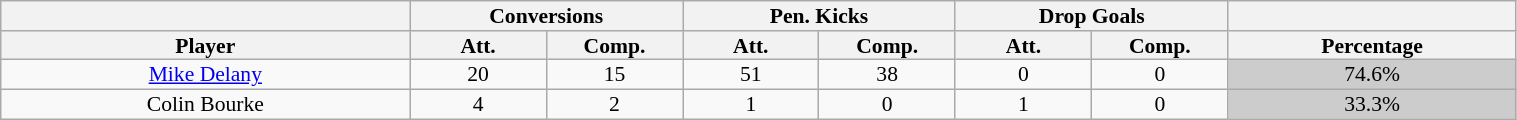<table class="wikitable" style="text-align:center; line-height: 90%; font-size:90%;" width=80%>
<tr>
<th></th>
<th colspan=2>Conversions</th>
<th colspan=2>Pen. Kicks</th>
<th colspan=2>Drop Goals</th>
<th></th>
</tr>
<tr>
<th width=27%>Player</th>
<th width=9%>Att.</th>
<th width=9%>Comp.</th>
<th width=9%>Att.</th>
<th width=9%>Comp.</th>
<th width=9%>Att.</th>
<th width=9%>Comp.</th>
<th width=19%>Percentage</th>
</tr>
<tr>
<td><a href='#'>Mike Delany</a></td>
<td>20</td>
<td>15</td>
<td>51</td>
<td>38</td>
<td>0</td>
<td>0</td>
<td bgcolor=#cccccc>74.6%</td>
</tr>
<tr>
<td>Colin Bourke</td>
<td>4</td>
<td>2</td>
<td>1</td>
<td>0</td>
<td>1</td>
<td>0</td>
<td bgcolor=#cccccc>33.3%</td>
</tr>
</table>
